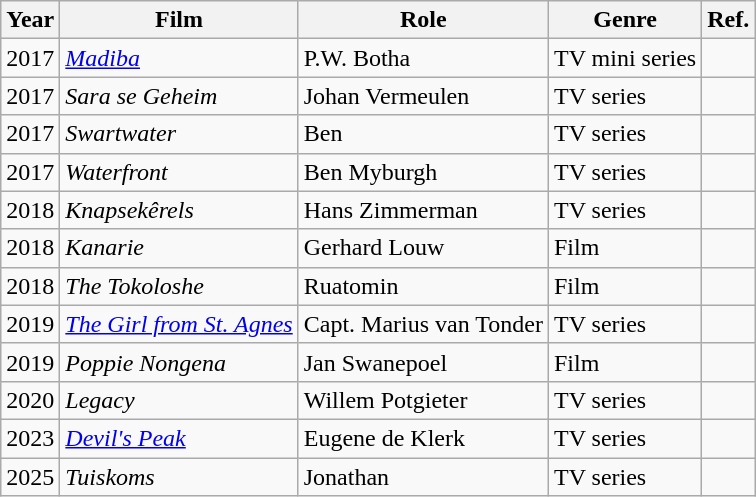<table class="wikitable">
<tr>
<th>Year</th>
<th>Film</th>
<th>Role</th>
<th>Genre</th>
<th>Ref.</th>
</tr>
<tr>
<td>2017</td>
<td><em><a href='#'>Madiba</a></em></td>
<td>P.W. Botha</td>
<td>TV mini series</td>
<td></td>
</tr>
<tr>
<td>2017</td>
<td><em>Sara se Geheim</em></td>
<td>Johan Vermeulen</td>
<td>TV series</td>
<td></td>
</tr>
<tr>
<td>2017</td>
<td><em>Swartwater</em></td>
<td>Ben</td>
<td>TV series</td>
<td></td>
</tr>
<tr>
<td>2017</td>
<td><em>Waterfront</em></td>
<td>Ben Myburgh</td>
<td>TV series</td>
<td></td>
</tr>
<tr>
<td>2018</td>
<td><em>Knapsekêrels</em></td>
<td>Hans Zimmerman</td>
<td>TV series</td>
<td></td>
</tr>
<tr>
<td>2018</td>
<td><em>Kanarie</em></td>
<td>Gerhard Louw</td>
<td>Film</td>
<td></td>
</tr>
<tr>
<td>2018</td>
<td><em>The Tokoloshe</em></td>
<td>Ruatomin</td>
<td>Film</td>
<td></td>
</tr>
<tr>
<td>2019</td>
<td><em><a href='#'>The Girl from St. Agnes</a></em></td>
<td>Capt. Marius van Tonder</td>
<td>TV series</td>
<td></td>
</tr>
<tr>
<td>2019</td>
<td><em>Poppie Nongena</em></td>
<td>Jan Swanepoel</td>
<td>Film</td>
<td></td>
</tr>
<tr>
<td>2020</td>
<td><em>Legacy</em></td>
<td>Willem Potgieter</td>
<td>TV series</td>
<td></td>
</tr>
<tr>
<td>2023</td>
<td><em><a href='#'>Devil's Peak</a></em></td>
<td>Eugene de Klerk</td>
<td>TV series</td>
<td></td>
</tr>
<tr>
<td>2025</td>
<td><em>Tuiskoms</em></td>
<td>Jonathan</td>
<td>TV series</td>
<td></td>
</tr>
</table>
